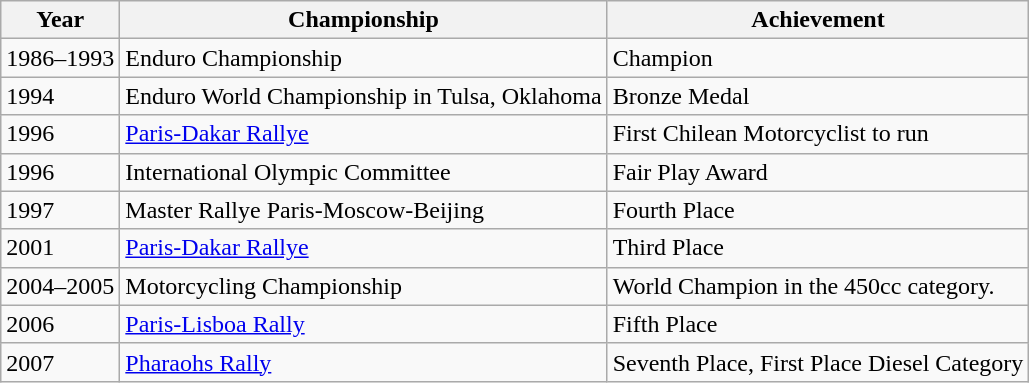<table class="wikitable">
<tr>
<th>Year</th>
<th>Championship</th>
<th>Achievement</th>
</tr>
<tr>
<td>1986–1993</td>
<td>Enduro Championship</td>
<td>Champion</td>
</tr>
<tr>
<td>1994</td>
<td>Enduro World Championship in Tulsa, Oklahoma</td>
<td>Bronze Medal</td>
</tr>
<tr>
<td>1996</td>
<td><a href='#'>Paris-Dakar Rallye</a></td>
<td>First Chilean Motorcyclist to run</td>
</tr>
<tr>
<td>1996</td>
<td>International Olympic Committee</td>
<td>Fair Play Award</td>
</tr>
<tr>
<td>1997</td>
<td>Master Rallye Paris-Moscow-Beijing</td>
<td>Fourth Place</td>
</tr>
<tr>
<td>2001</td>
<td><a href='#'>Paris-Dakar Rallye</a></td>
<td>Third Place</td>
</tr>
<tr>
<td>2004–2005</td>
<td>Motorcycling Championship</td>
<td>World Champion in the 450cc category.</td>
</tr>
<tr>
<td>2006</td>
<td><a href='#'>Paris-Lisboa Rally</a></td>
<td>Fifth Place</td>
</tr>
<tr>
<td>2007</td>
<td><a href='#'>Pharaohs Rally</a></td>
<td>Seventh Place, First Place Diesel Category</td>
</tr>
</table>
